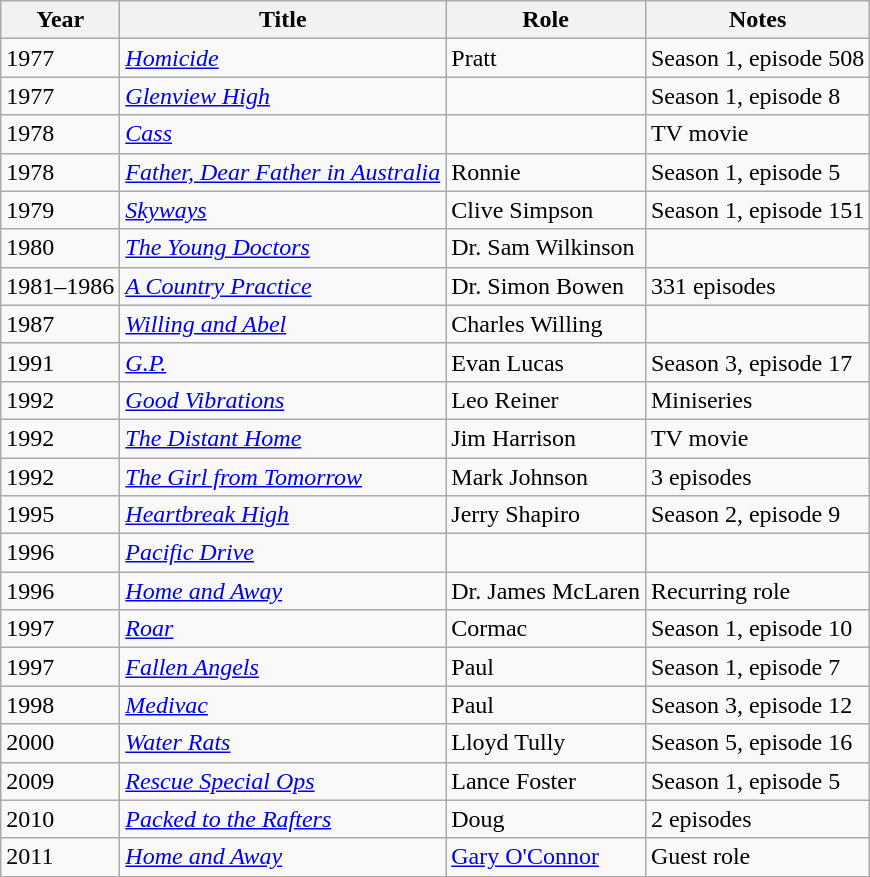<table class="wikitable sortable">
<tr>
<th>Year</th>
<th>Title</th>
<th>Role</th>
<th class="unsortable">Notes</th>
</tr>
<tr>
<td>1977</td>
<td><em><a href='#'>Homicide</a></em></td>
<td>Pratt</td>
<td>Season 1, episode 508</td>
</tr>
<tr>
<td>1977</td>
<td><em><a href='#'>Glenview High</a></em></td>
<td></td>
<td>Season 1, episode 8</td>
</tr>
<tr>
<td>1978</td>
<td><em><a href='#'>Cass</a></em></td>
<td></td>
<td>TV movie</td>
</tr>
<tr>
<td>1978</td>
<td><em><a href='#'>Father, Dear Father in Australia</a></em></td>
<td>Ronnie</td>
<td>Season 1, episode 5</td>
</tr>
<tr>
<td>1979</td>
<td><em><a href='#'>Skyways</a></em></td>
<td>Clive Simpson</td>
<td>Season 1, episode 151</td>
</tr>
<tr>
<td>1980</td>
<td><em><a href='#'>The Young Doctors</a></em></td>
<td>Dr. Sam Wilkinson</td>
<td></td>
</tr>
<tr>
<td>1981–1986</td>
<td><em><a href='#'>A Country Practice</a></em></td>
<td>Dr. Simon Bowen</td>
<td>331 episodes</td>
</tr>
<tr>
<td>1987</td>
<td><em><a href='#'>Willing and Abel</a></em></td>
<td>Charles Willing</td>
<td></td>
</tr>
<tr>
<td>1991</td>
<td><em><a href='#'>G.P.</a></em></td>
<td>Evan Lucas</td>
<td>Season 3, episode 17</td>
</tr>
<tr>
<td>1992</td>
<td><em><a href='#'>Good Vibrations</a></em></td>
<td>Leo Reiner</td>
<td>Miniseries</td>
</tr>
<tr>
<td>1992</td>
<td><em><a href='#'>The Distant Home</a></em></td>
<td>Jim Harrison</td>
<td>TV movie</td>
</tr>
<tr>
<td>1992</td>
<td><em><a href='#'>The Girl from Tomorrow</a></em></td>
<td>Mark Johnson</td>
<td>3 episodes</td>
</tr>
<tr>
<td>1995</td>
<td><em><a href='#'>Heartbreak High</a></em></td>
<td>Jerry Shapiro</td>
<td>Season 2, episode 9</td>
</tr>
<tr>
<td>1996</td>
<td><em><a href='#'>Pacific Drive</a></em></td>
<td></td>
<td></td>
</tr>
<tr>
<td>1996</td>
<td><em><a href='#'>Home and Away</a></em></td>
<td>Dr. James McLaren</td>
<td>Recurring role</td>
</tr>
<tr>
<td>1997</td>
<td><em><a href='#'>Roar</a></em></td>
<td>Cormac</td>
<td>Season 1, episode 10</td>
</tr>
<tr>
<td>1997</td>
<td><em><a href='#'>Fallen Angels</a></em></td>
<td>Paul</td>
<td>Season 1, episode 7</td>
</tr>
<tr>
<td>1998</td>
<td><em><a href='#'>Medivac</a></em></td>
<td>Paul</td>
<td>Season 3, episode 12</td>
</tr>
<tr>
<td>2000</td>
<td><em><a href='#'>Water Rats</a></em></td>
<td>Lloyd Tully</td>
<td>Season 5, episode 16</td>
</tr>
<tr>
<td>2009</td>
<td><em><a href='#'>Rescue Special Ops</a></em></td>
<td>Lance Foster</td>
<td>Season 1, episode 5</td>
</tr>
<tr>
<td>2010</td>
<td><em><a href='#'>Packed to the Rafters</a></em></td>
<td>Doug</td>
<td>2 episodes</td>
</tr>
<tr>
<td>2011</td>
<td><em><a href='#'>Home and Away</a></em></td>
<td><a href='#'>Gary O'Connor</a></td>
<td>Guest role</td>
</tr>
</table>
